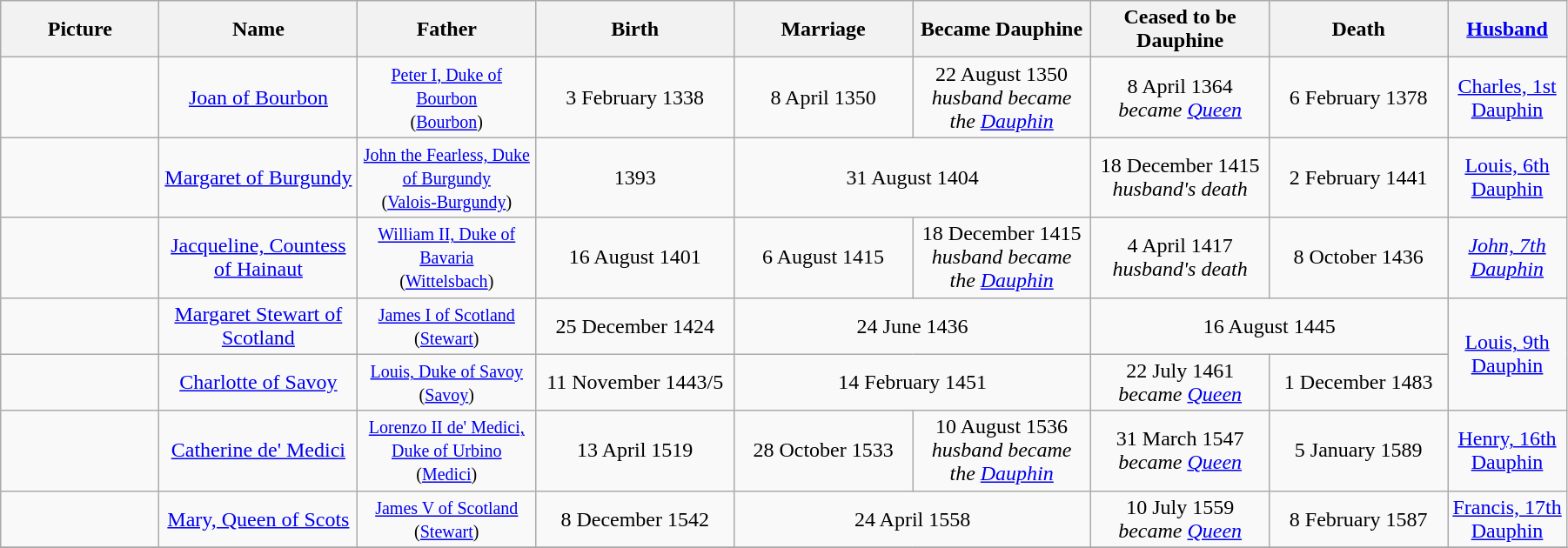<table width=95% class="wikitable">
<tr>
<th width = "8%">Picture</th>
<th width = "10%">Name</th>
<th width = "9%">Father</th>
<th width = "10%">Birth</th>
<th width = "9%">Marriage</th>
<th width = "9%">Became Dauphine</th>
<th width = "9%">Ceased to be Dauphine</th>
<th width = "9%">Death</th>
<th width = "6%"><a href='#'>Husband</a></th>
</tr>
<tr>
<td align="center"></td>
<td align="center"><a href='#'>Joan of Bourbon</a><br></td>
<td align="center"><small><a href='#'>Peter I, Duke of Bourbon</a><br>(<a href='#'>Bourbon</a>)</small></td>
<td align="center">3 February 1338</td>
<td align="center">8 April 1350</td>
<td align="center">22 August 1350<br><em>husband became the <a href='#'>Dauphin</a></em></td>
<td align="center">8 April 1364<br><em>became <a href='#'>Queen</a></em></td>
<td align="center">6 February 1378</td>
<td align="center"><a href='#'>Charles, 1st Dauphin</a></td>
</tr>
<tr>
<td align="center"></td>
<td align="center"><a href='#'>Margaret of Burgundy</a><br></td>
<td align="center"><small><a href='#'>John the Fearless, Duke of Burgundy</a><br>(<a href='#'>Valois-Burgundy</a>)</small></td>
<td align="center">1393</td>
<td align="center" colspan="2">31 August 1404</td>
<td align="center">18 December 1415<br><em>husband's death</em></td>
<td align="center">2 February 1441</td>
<td align="center"><a href='#'>Louis, 6th Dauphin</a></td>
</tr>
<tr>
<td align="center"></td>
<td align="center"><a href='#'>Jacqueline, Countess of Hainaut</a><br></td>
<td align="center"><small><a href='#'>William II, Duke of Bavaria</a><br>(<a href='#'>Wittelsbach</a>)</small></td>
<td align="center">16 August 1401</td>
<td align="center">6 August 1415</td>
<td align="center">18 December 1415<br><em>husband became the <a href='#'>Dauphin</a></em></td>
<td align="center">4 April 1417<br><em>husband's death</em></td>
<td align="center">8 October 1436</td>
<td align="center"><em><a href='#'>John, 7th Dauphin</a></em></td>
</tr>
<tr>
<td align="center"></td>
<td align="center"><a href='#'>Margaret Stewart of Scotland</a><br></td>
<td align="center"><small><a href='#'>James I of Scotland</a><br>(<a href='#'>Stewart</a>)</small></td>
<td align="center">25 December 1424</td>
<td align="center" colspan="2">24 June 1436</td>
<td align="center" colspan="2">16 August 1445</td>
<td align="center" rowspan="2"><a href='#'>Louis, 9th Dauphin</a></td>
</tr>
<tr>
<td align="center"></td>
<td align="center"><a href='#'>Charlotte of Savoy</a><br></td>
<td align="center"><small><a href='#'>Louis, Duke of Savoy</a><br>(<a href='#'>Savoy</a>)</small></td>
<td align="center">11 November 1443/5</td>
<td align="center" colspan="2">14 February 1451</td>
<td align="center">22 July 1461<br><em>became <a href='#'>Queen</a></em></td>
<td align="center">1 December 1483</td>
</tr>
<tr>
<td align="center"></td>
<td align="center"><a href='#'>Catherine de' Medici</a><br></td>
<td align="center"><small><a href='#'>Lorenzo II de' Medici, Duke of Urbino</a><br>(<a href='#'>Medici</a>)</small></td>
<td align="center">13 April 1519</td>
<td align="center">28 October 1533</td>
<td align="center">10 August 1536<br><em>husband became the <a href='#'>Dauphin</a></em></td>
<td align="center">31 March 1547<br><em>became <a href='#'>Queen</a></em></td>
<td align="center">5 January 1589</td>
<td align="center"><a href='#'>Henry, 16th Dauphin</a></td>
</tr>
<tr>
<td align="center"></td>
<td align="center"><a href='#'>Mary, Queen of Scots</a><br></td>
<td align="center"><small><a href='#'>James V of Scotland</a><br>(<a href='#'>Stewart</a>)</small></td>
<td align="center">8 December 1542</td>
<td align="center" colspan="2">24 April 1558</td>
<td align="center">10 July 1559<br><em>became <a href='#'>Queen</a></em></td>
<td align="center">8 February 1587</td>
<td align="center"><a href='#'>Francis, 17th Dauphin</a></td>
</tr>
<tr>
</tr>
</table>
